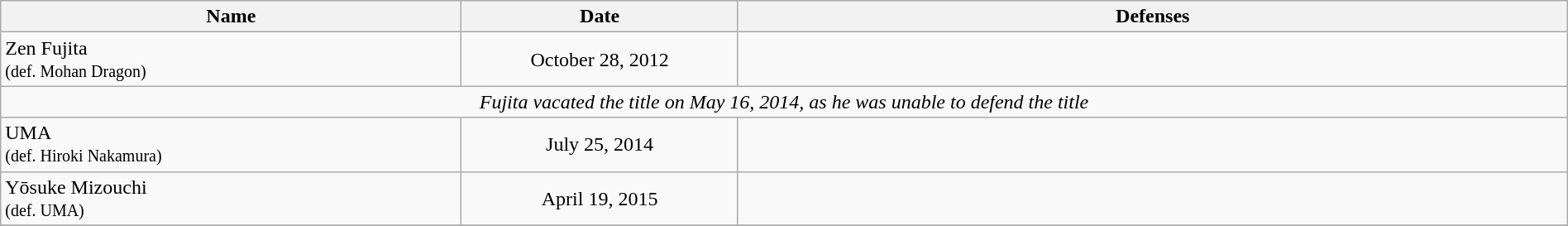<table class="wikitable" width=100%>
<tr>
<th width=25%>Name</th>
<th width=15%>Date</th>
<th width=45%>Defenses</th>
</tr>
<tr>
<td align=left> Zen Fujita <br><small>(def. Mohan Dragon)</small></td>
<td align=center>October 28, 2012</td>
<td></td>
</tr>
<tr>
<td colspan=3 align=center><em>Fujita vacated the title on May 16, 2014, as he was unable to defend the title</em></td>
</tr>
<tr>
<td align=left> UMA <br><small>(def. Hiroki Nakamura)</small></td>
<td align=center>July 25, 2014</td>
<td></td>
</tr>
<tr>
<td align=left> Yōsuke Mizouchi <br><small>(def. UMA)</small></td>
<td align=center>April 19, 2015</td>
<td></td>
</tr>
<tr>
</tr>
</table>
